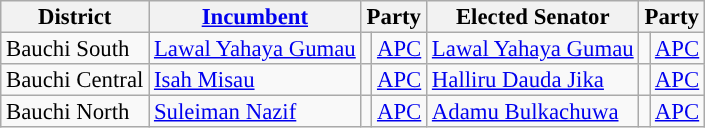<table class="sortable wikitable" style="font-size:95%;line-height:14px;">
<tr>
<th class="unsortable">District</th>
<th class="unsortable"><a href='#'>Incumbent</a></th>
<th colspan="2">Party</th>
<th class="unsortable">Elected Senator</th>
<th colspan="2">Party</th>
</tr>
<tr>
<td>Bauchi South</td>
<td><a href='#'>Lawal Yahaya Gumau</a></td>
<td style="background:"></td>
<td><a href='#'>APC</a></td>
<td><a href='#'>Lawal Yahaya Gumau</a></td>
<td style="background:"></td>
<td><a href='#'>APC</a></td>
</tr>
<tr>
<td>Bauchi Central</td>
<td><a href='#'>Isah Misau</a></td>
<td style="background:"></td>
<td><a href='#'>APC</a></td>
<td><a href='#'>Halliru Dauda Jika</a></td>
<td style="background:"></td>
<td><a href='#'>APC</a></td>
</tr>
<tr>
<td>Bauchi North</td>
<td><a href='#'>Suleiman Nazif</a></td>
<td style="background:"></td>
<td><a href='#'>APC</a></td>
<td><a href='#'>Adamu Bulkachuwa</a></td>
<td style="background:"></td>
<td><a href='#'>APC</a></td>
</tr>
</table>
